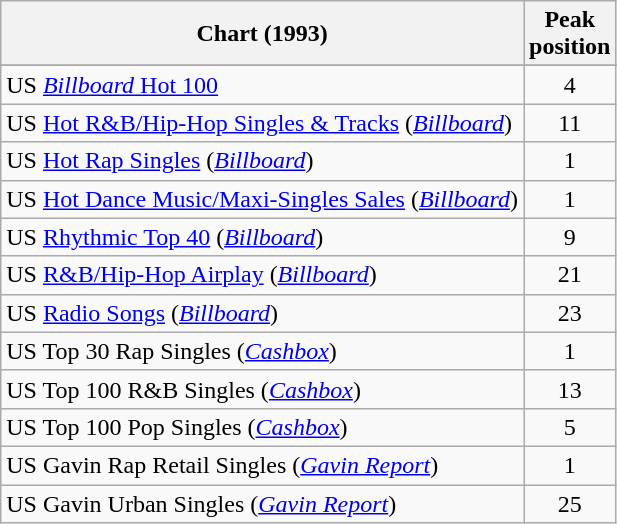<table class="wikitable sortable">
<tr>
<th>Chart (1993)</th>
<th>Peak<br>position</th>
</tr>
<tr>
</tr>
<tr>
</tr>
<tr>
</tr>
<tr>
<td>US <a href='#'><em>Billboard</em> Hot 100</a></td>
<td align="center">4</td>
</tr>
<tr>
<td>US <a href='#'>Hot R&B/Hip-Hop Singles & Tracks</a> (<a href='#'><em>Billboard</em></a>)</td>
<td align="center">11</td>
</tr>
<tr>
<td>US <a href='#'>Hot Rap Singles</a> (<a href='#'><em>Billboard</em></a>)</td>
<td align="center">1</td>
</tr>
<tr>
<td>US <a href='#'>Hot Dance Music/Maxi-Singles Sales</a> (<a href='#'><em>Billboard</em></a>)</td>
<td align="center">1</td>
</tr>
<tr>
<td>US <a href='#'>Rhythmic Top 40</a> (<a href='#'><em>Billboard</em></a>)</td>
<td align="center">9</td>
</tr>
<tr>
<td>US <a href='#'>R&B/Hip-Hop Airplay</a> (<a href='#'><em>Billboard</em></a>)</td>
<td align="center">21</td>
</tr>
<tr>
<td>US <a href='#'>Radio Songs</a> (<a href='#'><em>Billboard</em></a>)</td>
<td align="center">23</td>
</tr>
<tr>
<td>US Top 30 Rap Singles (<em><a href='#'>Cashbox</a></em>)</td>
<td align="center">1</td>
</tr>
<tr>
<td>US Top 100 R&B Singles (<em><a href='#'>Cashbox</a></em>)</td>
<td align="center">13</td>
</tr>
<tr>
<td>US Top 100 Pop Singles (<em><a href='#'>Cashbox</a></em>)</td>
<td align="center">5</td>
</tr>
<tr>
<td>US Gavin Rap Retail Singles (<em><a href='#'>Gavin Report</a></em>)</td>
<td align="center">1</td>
</tr>
<tr>
<td>US Gavin Urban Singles (<em><a href='#'>Gavin Report</a></em>)</td>
<td align="center">25</td>
</tr>
</table>
